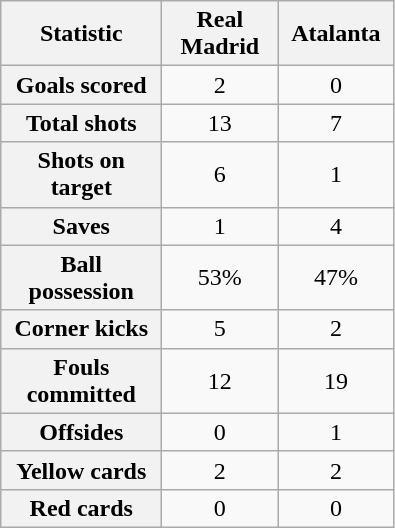<table class="wikitable plainrowheaders" style="text-align:center">
<tr>
<th scope="col" style="width:100px">Statistic</th>
<th scope="col" style="width:70px">Real Madrid</th>
<th scope="col" style="width:70px">Atalanta</th>
</tr>
<tr>
<th scope=row>Goals scored</th>
<td>2</td>
<td>0</td>
</tr>
<tr>
<th scope=row>Total shots</th>
<td>13</td>
<td>7</td>
</tr>
<tr>
<th scope=row>Shots on target</th>
<td>6</td>
<td>1</td>
</tr>
<tr>
<th scope=row>Saves</th>
<td>1</td>
<td>4</td>
</tr>
<tr>
<th scope=row>Ball possession</th>
<td>53%</td>
<td>47%</td>
</tr>
<tr>
<th scope=row>Corner kicks</th>
<td>5</td>
<td>2</td>
</tr>
<tr>
<th scope=row>Fouls committed</th>
<td>12</td>
<td>19</td>
</tr>
<tr>
<th scope=row>Offsides</th>
<td>0</td>
<td>1</td>
</tr>
<tr>
<th scope=row>Yellow cards</th>
<td>2</td>
<td>2</td>
</tr>
<tr>
<th scope=row>Red cards</th>
<td>0</td>
<td>0</td>
</tr>
</table>
